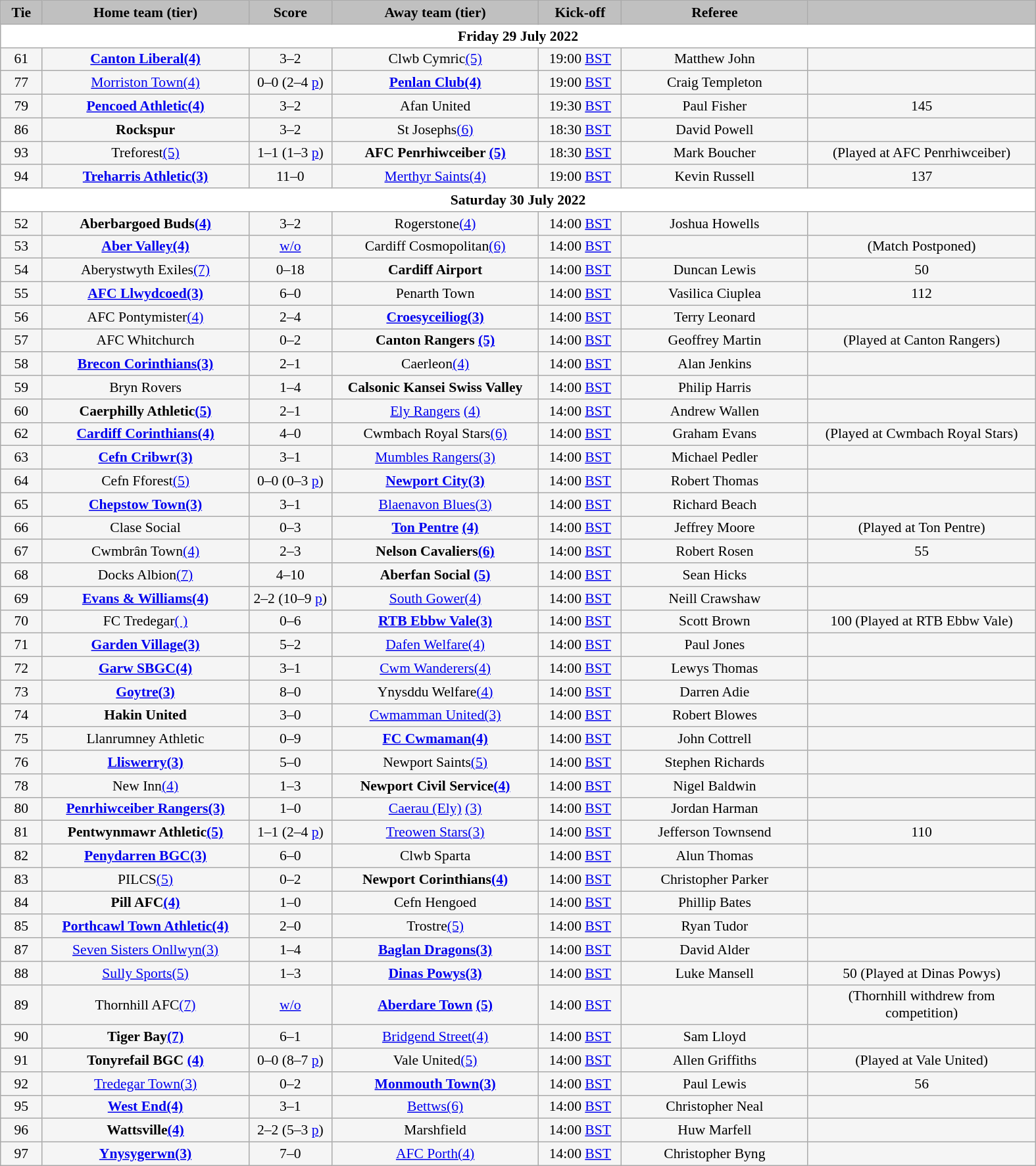<table class="wikitable" style="width: 1050px; background:WhiteSmoke; text-align:center; font-size:90%">
<tr>
<td scope=col style="width:  4.00%; background:silver;"><strong>Tie</strong></td>
<td scope=col style="width: 20.00%; background:silver;"><strong>Home team (tier)</strong></td>
<td scope=col style="width: 8.00%; background:silver;"><strong>Score</strong></td>
<td scope=col style="width: 20.00%; background:silver;"><strong>Away team (tier)</strong></td>
<td scope=col style="width: 8.00%; background:silver;"><strong>Kick-off</strong></td>
<td scope=col style="width: 18.00%; background:silver;"><strong>Referee</strong></td>
<td scope=col style="width:  22.00%; background:silver;"><strong></strong></td>
</tr>
<tr>
<td colspan=7 style= background:White><strong>Friday 29 July 2022</strong></td>
</tr>
<tr>
<td>61</td>
<td><strong><a href='#'>Canton Liberal</a><a href='#'>(4)</a></strong></td>
<td>3–2</td>
<td>Clwb Cymric<a href='#'>(5)</a></td>
<td>19:00 <a href='#'>BST</a></td>
<td>Matthew John</td>
<td></td>
</tr>
<tr>
<td>77</td>
<td><a href='#'>Morriston Town</a><a href='#'>(4)</a></td>
<td>0–0 (2–4 <a href='#'>p</a>)</td>
<td><strong><a href='#'>Penlan Club</a><a href='#'>(4)</a></strong></td>
<td>19:00 <a href='#'>BST</a></td>
<td>Craig Templeton</td>
<td></td>
</tr>
<tr>
<td>79</td>
<td><strong><a href='#'>Pencoed Athletic</a><a href='#'>(4)</a></strong></td>
<td>3–2</td>
<td>Afan United</td>
<td>19:30 <a href='#'>BST</a></td>
<td>Paul Fisher</td>
<td>145</td>
</tr>
<tr>
<td>86</td>
<td><strong>Rockspur</strong></td>
<td>3–2</td>
<td>St Josephs<a href='#'>(6)</a></td>
<td>18:30 <a href='#'>BST</a></td>
<td>David Powell</td>
<td></td>
</tr>
<tr>
<td>93</td>
<td>Treforest<a href='#'>(5)</a></td>
<td>1–1 (1–3 <a href='#'>p</a>)</td>
<td><strong>AFC Penrhiwceiber <a href='#'>(5)</a></strong></td>
<td>18:30 <a href='#'>BST</a></td>
<td>Mark Boucher</td>
<td>(Played at AFC Penrhiwceiber)</td>
</tr>
<tr>
<td>94</td>
<td><strong><a href='#'>Treharris Athletic</a><a href='#'>(3)</a></strong></td>
<td>11–0</td>
<td><a href='#'>Merthyr Saints</a><a href='#'>(4)</a></td>
<td>19:00 <a href='#'>BST</a></td>
<td>Kevin Russell</td>
<td>137</td>
</tr>
<tr>
<td colspan=7 style= background:White><strong>Saturday 30 July 2022</strong></td>
</tr>
<tr>
<td>52</td>
<td><strong>Aberbargoed Buds<a href='#'>(4)</a></strong></td>
<td>3–2</td>
<td>Rogerstone<a href='#'>(4)</a></td>
<td>14:00 <a href='#'>BST</a></td>
<td>Joshua Howells</td>
<td></td>
</tr>
<tr>
<td>53</td>
<td><strong><a href='#'>Aber Valley</a><a href='#'>(4)</a></strong></td>
<td><a href='#'>w/o</a></td>
<td>Cardiff Cosmopolitan<a href='#'>(6)</a></td>
<td>14:00 <a href='#'>BST</a></td>
<td></td>
<td>(Match Postponed)</td>
</tr>
<tr>
<td>54</td>
<td>Aberystwyth Exiles<a href='#'>(7)</a></td>
<td>0–18</td>
<td><strong>Cardiff Airport</strong></td>
<td>14:00 <a href='#'>BST</a></td>
<td>Duncan Lewis</td>
<td>50</td>
</tr>
<tr>
<td>55</td>
<td><strong><a href='#'>AFC Llwydcoed</a><a href='#'>(3)</a></strong></td>
<td>6–0</td>
<td>Penarth Town</td>
<td>14:00 <a href='#'>BST</a></td>
<td>Vasilica Ciuplea</td>
<td>112</td>
</tr>
<tr>
<td>56</td>
<td>AFC Pontymister<a href='#'>(4)</a></td>
<td>2–4</td>
<td><strong><a href='#'>Croesyceiliog</a><a href='#'>(3)</a></strong></td>
<td>14:00 <a href='#'>BST</a></td>
<td>Terry Leonard</td>
<td></td>
</tr>
<tr>
<td>57</td>
<td>AFC Whitchurch</td>
<td>0–2</td>
<td><strong>Canton Rangers <a href='#'>(5)</a></strong></td>
<td>14:00 <a href='#'>BST</a></td>
<td>Geoffrey Martin</td>
<td>(Played at Canton Rangers)</td>
</tr>
<tr>
<td>58</td>
<td><strong><a href='#'>Brecon Corinthians</a><a href='#'>(3)</a></strong></td>
<td>2–1</td>
<td>Caerleon<a href='#'>(4)</a></td>
<td>14:00 <a href='#'>BST</a></td>
<td>Alan Jenkins</td>
<td></td>
</tr>
<tr>
<td>59</td>
<td>Bryn Rovers</td>
<td>1–4</td>
<td><strong>Calsonic Kansei Swiss Valley</strong></td>
<td>14:00 <a href='#'>BST</a></td>
<td>Philip Harris</td>
<td></td>
</tr>
<tr>
<td>60</td>
<td><strong>Caerphilly Athletic<a href='#'>(5)</a></strong></td>
<td>2–1</td>
<td><a href='#'>Ely Rangers</a> <a href='#'>(4)</a></td>
<td>14:00 <a href='#'>BST</a></td>
<td>Andrew Wallen</td>
<td></td>
</tr>
<tr>
<td>62</td>
<td><strong><a href='#'>Cardiff Corinthians</a><a href='#'>(4)</a></strong></td>
<td>4–0</td>
<td>Cwmbach Royal Stars<a href='#'>(6)</a></td>
<td>14:00 <a href='#'>BST</a></td>
<td>Graham Evans</td>
<td>(Played at Cwmbach Royal Stars)</td>
</tr>
<tr>
<td>63</td>
<td><strong><a href='#'>Cefn Cribwr</a><a href='#'>(3)</a></strong></td>
<td>3–1</td>
<td><a href='#'>Mumbles Rangers</a><a href='#'>(3)</a></td>
<td>14:00 <a href='#'>BST</a></td>
<td>Michael Pedler</td>
<td></td>
</tr>
<tr>
<td>64</td>
<td>Cefn Fforest<a href='#'>(5)</a></td>
<td>0–0 (0–3 <a href='#'>p</a>)</td>
<td><strong><a href='#'>Newport City</a><a href='#'>(3)</a></strong></td>
<td>14:00 <a href='#'>BST</a></td>
<td>Robert Thomas</td>
<td></td>
</tr>
<tr>
<td>65</td>
<td><strong><a href='#'>Chepstow Town</a><a href='#'>(3)</a></strong></td>
<td>3–1</td>
<td><a href='#'>Blaenavon Blues</a><a href='#'>(3)</a></td>
<td>14:00 <a href='#'>BST</a></td>
<td>Richard Beach</td>
<td></td>
</tr>
<tr>
<td>66</td>
<td>Clase Social</td>
<td>0–3</td>
<td><strong><a href='#'>Ton Pentre</a> <a href='#'>(4)</a></strong></td>
<td>14:00 <a href='#'>BST</a></td>
<td>Jeffrey Moore</td>
<td>(Played at Ton Pentre)</td>
</tr>
<tr>
<td>67</td>
<td>Cwmbrân Town<a href='#'>(4)</a></td>
<td>2–3</td>
<td><strong>Nelson Cavaliers<a href='#'>(6)</a></strong></td>
<td>14:00 <a href='#'>BST</a></td>
<td>Robert Rosen</td>
<td>55</td>
</tr>
<tr>
<td>68</td>
<td>Docks Albion<a href='#'>(7)</a></td>
<td>4–10</td>
<td><strong>Aberfan Social <a href='#'>(5)</a></strong></td>
<td>14:00 <a href='#'>BST</a></td>
<td>Sean Hicks</td>
<td></td>
</tr>
<tr>
<td>69</td>
<td><strong><a href='#'>Evans & Williams</a><a href='#'>(4)</a></strong></td>
<td>2–2 (10–9 <a href='#'>p</a>)</td>
<td><a href='#'>South Gower</a><a href='#'>(4)</a></td>
<td>14:00 <a href='#'>BST</a></td>
<td>Neill Crawshaw</td>
<td></td>
</tr>
<tr>
<td>70</td>
<td>FC Tredegar<a href='#'>( )</a></td>
<td>0–6</td>
<td><strong><a href='#'>RTB Ebbw Vale</a><a href='#'>(3)</a></strong></td>
<td>14:00 <a href='#'>BST</a></td>
<td>Scott Brown</td>
<td>100 (Played at RTB Ebbw Vale)</td>
</tr>
<tr>
<td>71</td>
<td><strong><a href='#'>Garden Village</a><a href='#'>(3)</a></strong></td>
<td>5–2</td>
<td><a href='#'>Dafen Welfare</a><a href='#'>(4)</a></td>
<td>14:00 <a href='#'>BST</a></td>
<td>Paul Jones</td>
<td></td>
</tr>
<tr>
<td>72</td>
<td><strong><a href='#'>Garw SBGC</a><a href='#'>(4)</a></strong></td>
<td>3–1</td>
<td><a href='#'>Cwm Wanderers</a><a href='#'>(4)</a></td>
<td>14:00 <a href='#'>BST</a></td>
<td>Lewys Thomas</td>
<td></td>
</tr>
<tr>
<td>73</td>
<td><strong><a href='#'>Goytre</a><a href='#'>(3)</a></strong></td>
<td>8–0</td>
<td>Ynysddu Welfare<a href='#'>(4)</a></td>
<td>14:00 <a href='#'>BST</a></td>
<td>Darren Adie</td>
<td></td>
</tr>
<tr>
<td>74</td>
<td><strong>Hakin United</strong></td>
<td>3–0</td>
<td><a href='#'>Cwmamman United</a><a href='#'>(3)</a></td>
<td>14:00 <a href='#'>BST</a></td>
<td>Robert Blowes</td>
<td></td>
</tr>
<tr>
<td>75</td>
<td>Llanrumney Athletic</td>
<td>0–9</td>
<td><strong><a href='#'>FC Cwmaman</a><a href='#'>(4)</a></strong></td>
<td>14:00 <a href='#'>BST</a></td>
<td>John Cottrell</td>
<td></td>
</tr>
<tr>
<td>76</td>
<td><strong><a href='#'>Lliswerry</a><a href='#'>(3)</a></strong></td>
<td>5–0</td>
<td>Newport Saints<a href='#'>(5)</a></td>
<td>14:00 <a href='#'>BST</a></td>
<td>Stephen Richards</td>
<td></td>
</tr>
<tr>
<td>78</td>
<td>New Inn<a href='#'>(4)</a></td>
<td>1–3</td>
<td><strong>Newport Civil Service<a href='#'>(4)</a></strong></td>
<td>14:00 <a href='#'>BST</a></td>
<td>Nigel Baldwin</td>
<td></td>
</tr>
<tr>
<td>80</td>
<td><strong><a href='#'>Penrhiwceiber Rangers</a><a href='#'>(3)</a></strong></td>
<td>1–0</td>
<td><a href='#'>Caerau (Ely)</a> <a href='#'>(3)</a></td>
<td>14:00 <a href='#'>BST</a></td>
<td>Jordan Harman</td>
<td></td>
</tr>
<tr>
<td>81</td>
<td><strong>Pentwynmawr Athletic<a href='#'>(5)</a></strong></td>
<td>1–1 (2–4 <a href='#'>p</a>)</td>
<td><a href='#'>Treowen Stars</a><a href='#'>(3)</a></td>
<td>14:00 <a href='#'>BST</a></td>
<td>Jefferson Townsend</td>
<td>110</td>
</tr>
<tr>
<td>82</td>
<td><strong><a href='#'>Penydarren BGC</a><a href='#'>(3)</a></strong></td>
<td>6–0</td>
<td>Clwb Sparta</td>
<td>14:00 <a href='#'>BST</a></td>
<td>Alun Thomas</td>
<td></td>
</tr>
<tr>
<td>83</td>
<td>PILCS<a href='#'>(5)</a></td>
<td>0–2</td>
<td><strong>Newport Corinthians<a href='#'>(4)</a></strong></td>
<td>14:00 <a href='#'>BST</a></td>
<td>Christopher Parker</td>
<td></td>
</tr>
<tr>
<td>84</td>
<td><strong>Pill AFC<a href='#'>(4)</a></strong></td>
<td>1–0</td>
<td>Cefn Hengoed</td>
<td>14:00 <a href='#'>BST</a></td>
<td>Phillip Bates</td>
<td></td>
</tr>
<tr>
<td>85</td>
<td><strong><a href='#'>Porthcawl Town Athletic</a><a href='#'>(4)</a></strong></td>
<td>2–0</td>
<td>Trostre<a href='#'>(5)</a></td>
<td>14:00 <a href='#'>BST</a></td>
<td>Ryan Tudor</td>
<td></td>
</tr>
<tr>
<td>87</td>
<td><a href='#'>Seven Sisters Onllwyn</a><a href='#'>(3)</a></td>
<td>1–4</td>
<td><strong><a href='#'>Baglan Dragons</a><a href='#'>(3)</a></strong></td>
<td>14:00 <a href='#'>BST</a></td>
<td>David Alder</td>
<td></td>
</tr>
<tr>
<td>88</td>
<td><a href='#'>Sully Sports</a><a href='#'>(5)</a></td>
<td>1–3</td>
<td><strong><a href='#'>Dinas Powys</a><a href='#'>(3)</a></strong></td>
<td>14:00 <a href='#'>BST</a></td>
<td>Luke Mansell</td>
<td>50 (Played at Dinas Powys)</td>
</tr>
<tr>
<td>89</td>
<td>Thornhill AFC<a href='#'>(7)</a></td>
<td><a href='#'>w/o</a></td>
<td><strong><a href='#'>Aberdare Town</a> <a href='#'>(5)</a></strong></td>
<td>14:00 <a href='#'>BST</a></td>
<td></td>
<td>(Thornhill withdrew from competition)</td>
</tr>
<tr>
<td>90</td>
<td><strong>Tiger Bay<a href='#'>(7)</a></strong></td>
<td>6–1</td>
<td><a href='#'>Bridgend Street</a><a href='#'>(4)</a></td>
<td>14:00 <a href='#'>BST</a></td>
<td>Sam Lloyd</td>
<td></td>
</tr>
<tr>
<td>91</td>
<td><strong>Tonyrefail BGC <a href='#'>(4)</a></strong></td>
<td>0–0 (8–7 <a href='#'>p</a>)</td>
<td>Vale United<a href='#'>(5)</a></td>
<td>14:00 <a href='#'>BST</a></td>
<td>Allen Griffiths</td>
<td>(Played at Vale United)</td>
</tr>
<tr>
<td>92</td>
<td><a href='#'>Tredegar Town</a><a href='#'>(3)</a></td>
<td>0–2</td>
<td><strong><a href='#'>Monmouth Town</a><a href='#'>(3)</a></strong></td>
<td>14:00 <a href='#'>BST</a></td>
<td>Paul Lewis</td>
<td>56</td>
</tr>
<tr>
<td>95</td>
<td><strong><a href='#'>West End</a><a href='#'>(4)</a></strong></td>
<td>3–1</td>
<td><a href='#'>Bettws</a><a href='#'>(6)</a></td>
<td>14:00 <a href='#'>BST</a></td>
<td>Christopher Neal</td>
<td></td>
</tr>
<tr>
<td>96</td>
<td><strong>Wattsville<a href='#'>(4)</a></strong></td>
<td>2–2 (5–3 <a href='#'>p</a>)</td>
<td>Marshfield</td>
<td>14:00 <a href='#'>BST</a></td>
<td>Huw Marfell</td>
<td></td>
</tr>
<tr>
<td>97</td>
<td><strong><a href='#'>Ynysygerwn</a><a href='#'>(3)</a></strong></td>
<td>7–0</td>
<td><a href='#'>AFC Porth</a><a href='#'>(4)</a></td>
<td>14:00 <a href='#'>BST</a></td>
<td>Christopher Byng</td>
<td></td>
</tr>
</table>
